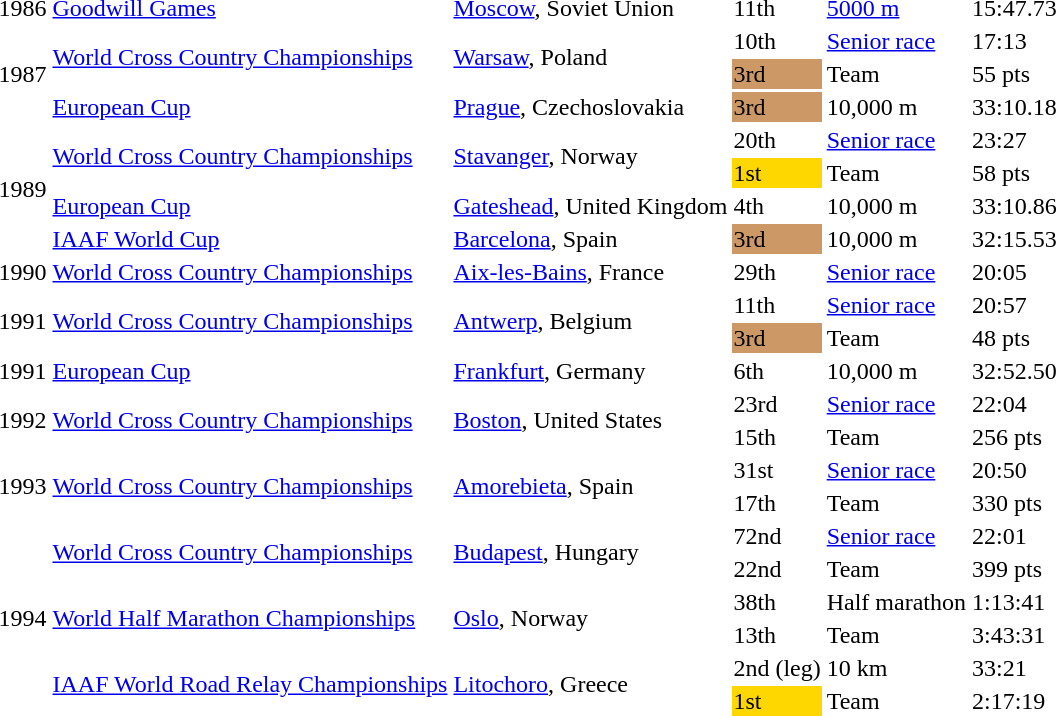<table>
<tr>
<td>1986</td>
<td><a href='#'>Goodwill Games</a></td>
<td><a href='#'>Moscow</a>, Soviet Union</td>
<td>11th</td>
<td><a href='#'>5000 m</a></td>
<td>15:47.73</td>
</tr>
<tr>
<td rowspan=3>1987</td>
<td rowspan=2><a href='#'>World Cross Country Championships</a></td>
<td rowspan=2><a href='#'>Warsaw</a>, Poland</td>
<td>10th</td>
<td><a href='#'>Senior race</a></td>
<td>17:13</td>
</tr>
<tr>
<td bgcolor=cc9966>3rd</td>
<td>Team</td>
<td>55 pts</td>
</tr>
<tr>
<td><a href='#'>European Cup</a></td>
<td><a href='#'>Prague</a>, Czechoslovakia</td>
<td bgcolor=cc9966>3rd</td>
<td>10,000 m</td>
<td>33:10.18</td>
</tr>
<tr>
<td rowspan=4>1989</td>
<td rowspan=2><a href='#'>World Cross Country Championships</a></td>
<td rowspan=2><a href='#'>Stavanger</a>, Norway</td>
<td>20th</td>
<td><a href='#'>Senior race</a></td>
<td>23:27</td>
</tr>
<tr>
<td bgcolor=gold>1st</td>
<td>Team</td>
<td>58 pts</td>
</tr>
<tr>
<td><a href='#'>European Cup</a></td>
<td><a href='#'>Gateshead</a>, United Kingdom</td>
<td>4th</td>
<td>10,000 m</td>
<td>33:10.86</td>
</tr>
<tr>
<td><a href='#'>IAAF World Cup</a></td>
<td><a href='#'>Barcelona</a>, Spain</td>
<td bgcolor=cc9966>3rd</td>
<td>10,000 m</td>
<td>32:15.53</td>
</tr>
<tr>
<td>1990</td>
<td><a href='#'>World Cross Country Championships</a></td>
<td><a href='#'>Aix-les-Bains</a>, France</td>
<td>29th</td>
<td><a href='#'>Senior race</a></td>
<td>20:05</td>
</tr>
<tr>
<td rowspan=2>1991</td>
<td rowspan=2><a href='#'>World Cross Country Championships</a></td>
<td rowspan=2><a href='#'>Antwerp</a>, Belgium</td>
<td>11th</td>
<td><a href='#'>Senior race</a></td>
<td>20:57</td>
</tr>
<tr>
<td bgcolor=cc9966>3rd</td>
<td>Team</td>
<td>48 pts</td>
</tr>
<tr>
<td>1991</td>
<td><a href='#'>European Cup</a></td>
<td><a href='#'>Frankfurt</a>, Germany</td>
<td>6th</td>
<td>10,000 m</td>
<td>32:52.50</td>
</tr>
<tr>
<td rowspan=2>1992</td>
<td rowspan=2><a href='#'>World Cross Country Championships</a></td>
<td rowspan=2><a href='#'>Boston</a>, United States</td>
<td>23rd</td>
<td><a href='#'>Senior race</a></td>
<td>22:04</td>
</tr>
<tr>
<td>15th</td>
<td>Team</td>
<td>256 pts</td>
</tr>
<tr>
<td rowspan=2>1993</td>
<td rowspan=2><a href='#'>World Cross Country Championships</a></td>
<td rowspan=2><a href='#'>Amorebieta</a>, Spain</td>
<td>31st</td>
<td><a href='#'>Senior race</a></td>
<td>20:50</td>
</tr>
<tr>
<td>17th</td>
<td>Team</td>
<td>330 pts</td>
</tr>
<tr>
<td rowspan=6>1994</td>
<td rowspan=2><a href='#'>World Cross Country Championships</a></td>
<td rowspan=2><a href='#'>Budapest</a>, Hungary</td>
<td>72nd</td>
<td><a href='#'>Senior race</a></td>
<td>22:01</td>
</tr>
<tr>
<td>22nd</td>
<td>Team</td>
<td>399 pts</td>
</tr>
<tr>
<td rowspan=2><a href='#'>World Half Marathon Championships</a></td>
<td rowspan=2><a href='#'>Oslo</a>, Norway</td>
<td>38th</td>
<td>Half marathon</td>
<td>1:13:41</td>
</tr>
<tr>
<td>13th</td>
<td>Team</td>
<td>3:43:31</td>
</tr>
<tr>
<td rowspan=2><a href='#'>IAAF World Road Relay Championships</a></td>
<td rowspan=2><a href='#'>Litochoro</a>, Greece</td>
<td>2nd (leg)</td>
<td>10 km</td>
<td>33:21</td>
</tr>
<tr>
<td bgcolor=gold>1st</td>
<td>Team</td>
<td>2:17:19</td>
</tr>
</table>
